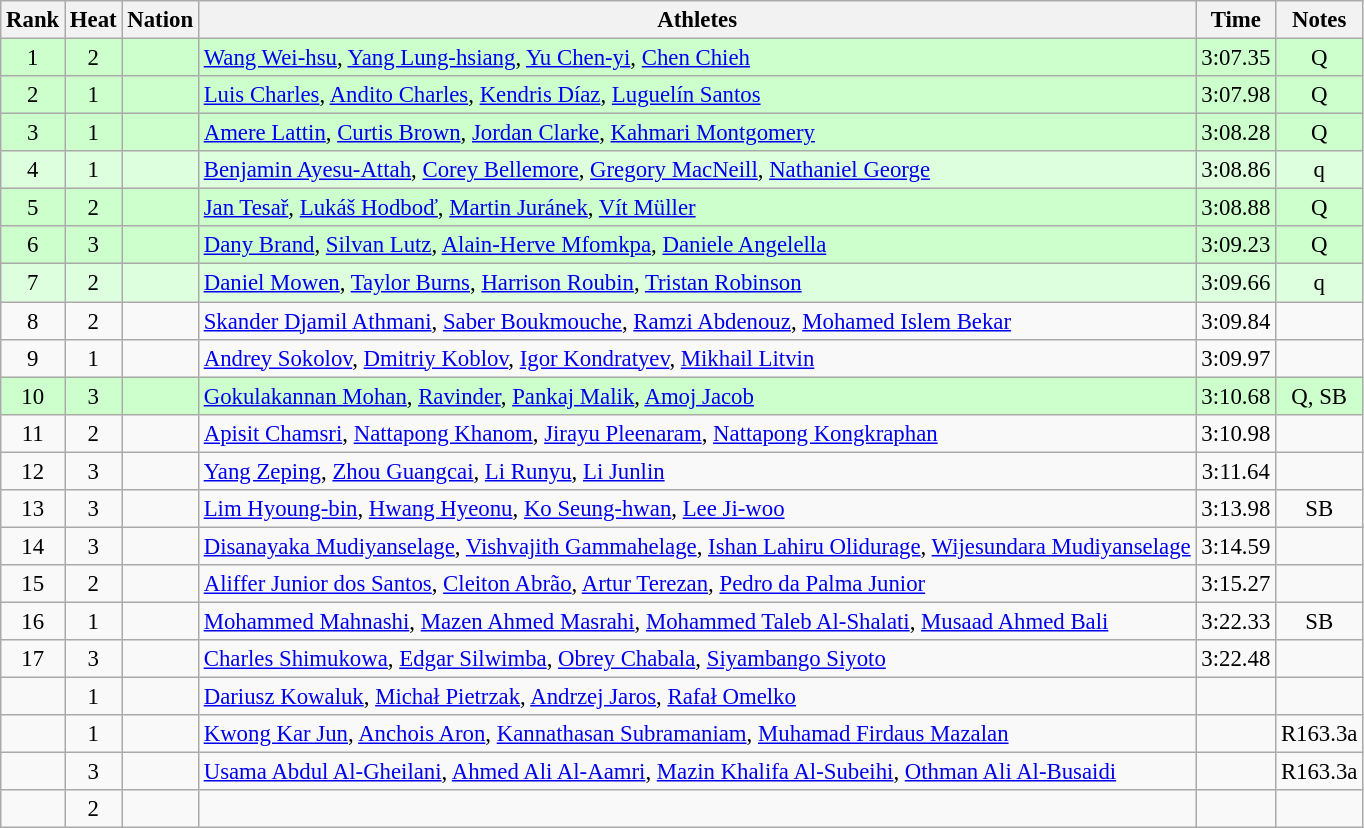<table class="wikitable sortable" style="text-align:center;font-size:95%">
<tr>
<th>Rank</th>
<th>Heat</th>
<th>Nation</th>
<th>Athletes</th>
<th>Time</th>
<th>Notes</th>
</tr>
<tr bgcolor=ccffcc>
<td>1</td>
<td>2</td>
<td align=left></td>
<td align=left><a href='#'>Wang Wei-hsu</a>, <a href='#'>Yang Lung-hsiang</a>, <a href='#'>Yu Chen-yi</a>, <a href='#'>Chen Chieh</a></td>
<td>3:07.35</td>
<td>Q</td>
</tr>
<tr bgcolor=ccffcc>
<td>2</td>
<td>1</td>
<td align=left></td>
<td align=left><a href='#'>Luis Charles</a>, <a href='#'>Andito Charles</a>, <a href='#'>Kendris Díaz</a>, <a href='#'>Luguelín Santos</a></td>
<td>3:07.98</td>
<td>Q</td>
</tr>
<tr bgcolor=ccffcc>
<td>3</td>
<td>1</td>
<td align=left></td>
<td align=left><a href='#'>Amere Lattin</a>, <a href='#'>Curtis Brown</a>, <a href='#'>Jordan Clarke</a>, <a href='#'>Kahmari Montgomery</a></td>
<td>3:08.28</td>
<td>Q</td>
</tr>
<tr bgcolor=ddffdd>
<td>4</td>
<td>1</td>
<td align=left></td>
<td align=left><a href='#'>Benjamin Ayesu-Attah</a>, <a href='#'>Corey Bellemore</a>, <a href='#'>Gregory MacNeill</a>, <a href='#'>Nathaniel George</a></td>
<td>3:08.86</td>
<td>q</td>
</tr>
<tr bgcolor=ccffcc>
<td>5</td>
<td>2</td>
<td align=left></td>
<td align=left><a href='#'>Jan Tesař</a>, <a href='#'>Lukáš Hodboď</a>, <a href='#'>Martin Juránek</a>, <a href='#'>Vít Müller</a></td>
<td>3:08.88</td>
<td>Q</td>
</tr>
<tr bgcolor=ccffcc>
<td>6</td>
<td>3</td>
<td align=left></td>
<td align=left><a href='#'>Dany Brand</a>, <a href='#'>Silvan Lutz</a>, <a href='#'>Alain-Herve Mfomkpa</a>, <a href='#'>Daniele Angelella</a></td>
<td>3:09.23</td>
<td>Q</td>
</tr>
<tr bgcolor=ddffdd>
<td>7</td>
<td>2</td>
<td align=left></td>
<td align=left><a href='#'>Daniel Mowen</a>, <a href='#'>Taylor Burns</a>, <a href='#'>Harrison Roubin</a>, <a href='#'>Tristan Robinson</a></td>
<td>3:09.66</td>
<td>q</td>
</tr>
<tr>
<td>8</td>
<td>2</td>
<td align=left></td>
<td align=left><a href='#'>Skander Djamil Athmani</a>, <a href='#'>Saber Boukmouche</a>, <a href='#'>Ramzi Abdenouz</a>, <a href='#'>Mohamed Islem Bekar</a></td>
<td>3:09.84</td>
<td></td>
</tr>
<tr>
<td>9</td>
<td>1</td>
<td align=left></td>
<td align=left><a href='#'>Andrey Sokolov</a>, <a href='#'>Dmitriy Koblov</a>, <a href='#'>Igor Kondratyev</a>, <a href='#'>Mikhail Litvin</a></td>
<td>3:09.97</td>
<td></td>
</tr>
<tr bgcolor=ccffcc>
<td>10</td>
<td>3</td>
<td align=left></td>
<td align=left><a href='#'>Gokulakannan Mohan</a>, <a href='#'>Ravinder</a>, <a href='#'>Pankaj Malik</a>, <a href='#'>Amoj Jacob</a></td>
<td>3:10.68</td>
<td>Q, SB</td>
</tr>
<tr>
<td>11</td>
<td>2</td>
<td align=left></td>
<td align=left><a href='#'>Apisit Chamsri</a>, <a href='#'>Nattapong Khanom</a>, <a href='#'>Jirayu Pleenaram</a>, <a href='#'>Nattapong Kongkraphan</a></td>
<td>3:10.98</td>
<td></td>
</tr>
<tr>
<td>12</td>
<td>3</td>
<td align=left></td>
<td align=left><a href='#'>Yang Zeping</a>, <a href='#'>Zhou Guangcai</a>, <a href='#'>Li Runyu</a>, <a href='#'>Li Junlin</a></td>
<td>3:11.64</td>
<td></td>
</tr>
<tr>
<td>13</td>
<td>3</td>
<td align=left></td>
<td align=left><a href='#'>Lim Hyoung-bin</a>, <a href='#'>Hwang Hyeonu</a>, <a href='#'>Ko Seung-hwan</a>, <a href='#'>Lee Ji-woo</a></td>
<td>3:13.98</td>
<td>SB</td>
</tr>
<tr>
<td>14</td>
<td>3</td>
<td align=left></td>
<td align=left><a href='#'>Disanayaka Mudiyanselage</a>, <a href='#'>Vishvajith Gammahelage</a>, <a href='#'>Ishan Lahiru Olidurage</a>, <a href='#'>Wijesundara Mudiyanselage</a></td>
<td>3:14.59</td>
<td></td>
</tr>
<tr>
<td>15</td>
<td>2</td>
<td align=left></td>
<td align=left><a href='#'>Aliffer Junior dos Santos</a>, <a href='#'>Cleiton Abrão</a>, <a href='#'>Artur Terezan</a>, <a href='#'>Pedro da Palma Junior</a></td>
<td>3:15.27</td>
<td></td>
</tr>
<tr>
<td>16</td>
<td>1</td>
<td align=left></td>
<td align=left><a href='#'>Mohammed Mahnashi</a>, <a href='#'>Mazen Ahmed Masrahi</a>, <a href='#'>Mohammed Taleb Al-Shalati</a>, <a href='#'>Musaad Ahmed Bali</a></td>
<td>3:22.33</td>
<td>SB</td>
</tr>
<tr>
<td>17</td>
<td>3</td>
<td align=left></td>
<td align=left><a href='#'>Charles Shimukowa</a>, <a href='#'>Edgar Silwimba</a>, <a href='#'>Obrey Chabala</a>, <a href='#'>Siyambango Siyoto</a></td>
<td>3:22.48</td>
<td></td>
</tr>
<tr>
<td></td>
<td>1</td>
<td align=left></td>
<td align=left><a href='#'>Dariusz Kowaluk</a>, <a href='#'>Michał Pietrzak</a>, <a href='#'>Andrzej Jaros</a>, <a href='#'>Rafał Omelko</a></td>
<td></td>
<td></td>
</tr>
<tr>
<td></td>
<td>1</td>
<td align=left></td>
<td align=left><a href='#'>Kwong Kar Jun</a>, <a href='#'>Anchois Aron</a>, <a href='#'>Kannathasan Subramaniam</a>, <a href='#'>Muhamad Firdaus Mazalan</a></td>
<td></td>
<td>R163.3a</td>
</tr>
<tr>
<td></td>
<td>3</td>
<td align=left></td>
<td align=left><a href='#'>Usama Abdul Al-Gheilani</a>, <a href='#'>Ahmed Ali Al-Aamri</a>, <a href='#'>Mazin Khalifa Al-Subeihi</a>, <a href='#'>Othman Ali Al-Busaidi</a></td>
<td></td>
<td>R163.3a</td>
</tr>
<tr>
<td></td>
<td>2</td>
<td align=left></td>
<td align=left></td>
<td></td>
<td></td>
</tr>
</table>
